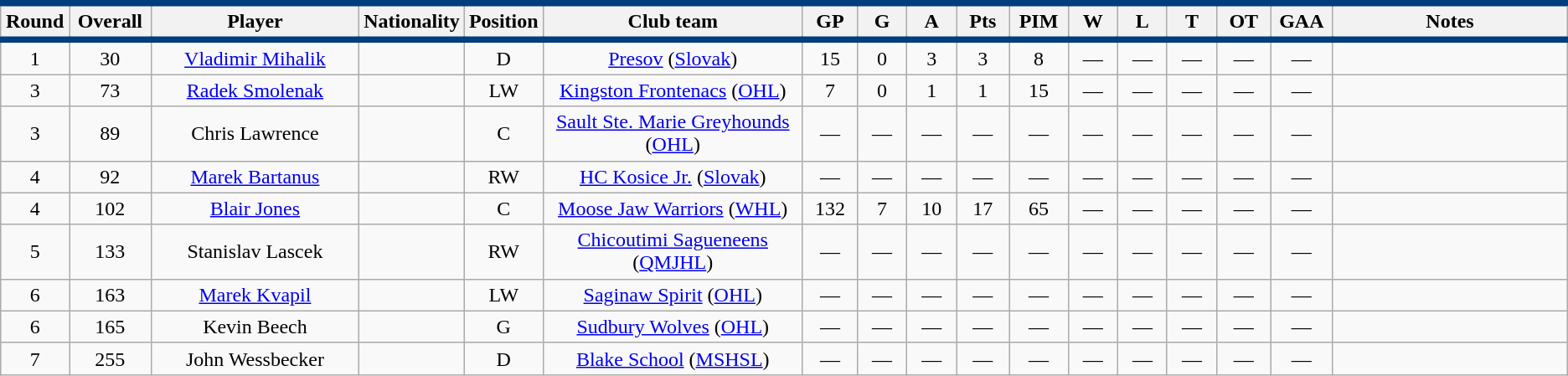<table class="wikitable sortable" style="text-align:center">
<tr style= "background:#FFFFFF; border-top:#003D7C 5px solid; border-bottom:#003D7C 5px solid;">
<th style="width:3em">Round</th>
<th style="width:4em">Overall</th>
<th style="width:15em">Player</th>
<th style="width:3em">Nationality</th>
<th style="width:3em">Position</th>
<th style="width:20em">Club team</th>
<th style="width:3em">GP</th>
<th style="width:3em">G</th>
<th style="width:3em">A</th>
<th style="width:3em">Pts</th>
<th style="width:3em">PIM</th>
<th style="width:3em">W</th>
<th style="width:3em">L</th>
<th style="width:3em">T</th>
<th style="width:3em">OT</th>
<th style="width:3em">GAA</th>
<th style="width:20em">Notes</th>
</tr>
<tr>
<td>1</td>
<td>30</td>
<td><a href='#'>Vladimir Mihalik</a></td>
<td></td>
<td>D</td>
<td><a href='#'>Presov</a> (<a href='#'>Slovak</a>)</td>
<td>15</td>
<td>0</td>
<td>3</td>
<td>3</td>
<td>8</td>
<td>—</td>
<td>—</td>
<td>—</td>
<td>—</td>
<td>—</td>
<td></td>
</tr>
<tr>
<td>3</td>
<td>73</td>
<td><a href='#'>Radek Smolenak</a></td>
<td></td>
<td>LW</td>
<td><a href='#'>Kingston Frontenacs</a> (<a href='#'>OHL</a>)</td>
<td>7</td>
<td>0</td>
<td>1</td>
<td>1</td>
<td>15</td>
<td>—</td>
<td>—</td>
<td>—</td>
<td>—</td>
<td>—</td>
<td></td>
</tr>
<tr>
<td>3</td>
<td>89</td>
<td>Chris Lawrence</td>
<td></td>
<td>C</td>
<td><a href='#'>Sault Ste. Marie Greyhounds</a> (<a href='#'>OHL</a>)</td>
<td>—</td>
<td>—</td>
<td>—</td>
<td>—</td>
<td>—</td>
<td>—</td>
<td>—</td>
<td>—</td>
<td>—</td>
<td>—</td>
<td></td>
</tr>
<tr>
<td>4</td>
<td>92</td>
<td><a href='#'>Marek Bartanus</a></td>
<td></td>
<td>RW</td>
<td><a href='#'>HC Kosice Jr.</a> (<a href='#'>Slovak</a>)</td>
<td>—</td>
<td>—</td>
<td>—</td>
<td>—</td>
<td>—</td>
<td>—</td>
<td>—</td>
<td>—</td>
<td>—</td>
<td>—</td>
<td></td>
</tr>
<tr>
<td>4</td>
<td>102</td>
<td><a href='#'>Blair Jones</a></td>
<td></td>
<td>C</td>
<td><a href='#'>Moose Jaw Warriors</a> (<a href='#'>WHL</a>)</td>
<td>132</td>
<td>7</td>
<td>10</td>
<td>17</td>
<td>65</td>
<td>—</td>
<td>—</td>
<td>—</td>
<td>—</td>
<td>—</td>
<td></td>
</tr>
<tr>
<td>5</td>
<td>133</td>
<td>Stanislav Lascek</td>
<td></td>
<td>RW</td>
<td><a href='#'>Chicoutimi Sagueneens</a> (<a href='#'>QMJHL</a>)</td>
<td>—</td>
<td>—</td>
<td>—</td>
<td>—</td>
<td>—</td>
<td>—</td>
<td>—</td>
<td>—</td>
<td>—</td>
<td>—</td>
<td></td>
</tr>
<tr>
<td>6</td>
<td>163</td>
<td><a href='#'>Marek Kvapil</a></td>
<td></td>
<td>LW</td>
<td><a href='#'>Saginaw Spirit</a> (<a href='#'>OHL</a>)</td>
<td>—</td>
<td>—</td>
<td>—</td>
<td>—</td>
<td>—</td>
<td>—</td>
<td>—</td>
<td>—</td>
<td>—</td>
<td>—</td>
<td></td>
</tr>
<tr>
<td>6</td>
<td>165</td>
<td>Kevin Beech</td>
<td></td>
<td>G</td>
<td><a href='#'>Sudbury Wolves</a> (<a href='#'>OHL</a>)</td>
<td>—</td>
<td>—</td>
<td>—</td>
<td>—</td>
<td>—</td>
<td>—</td>
<td>—</td>
<td>—</td>
<td>—</td>
<td>—</td>
<td></td>
</tr>
<tr>
<td>7</td>
<td>255</td>
<td>John Wessbecker</td>
<td></td>
<td>D</td>
<td><a href='#'>Blake School</a> (<a href='#'>MSHSL</a>)</td>
<td>—</td>
<td>—</td>
<td>—</td>
<td>—</td>
<td>—</td>
<td>—</td>
<td>—</td>
<td>—</td>
<td>—</td>
<td>—</td>
<td></td>
</tr>
</table>
